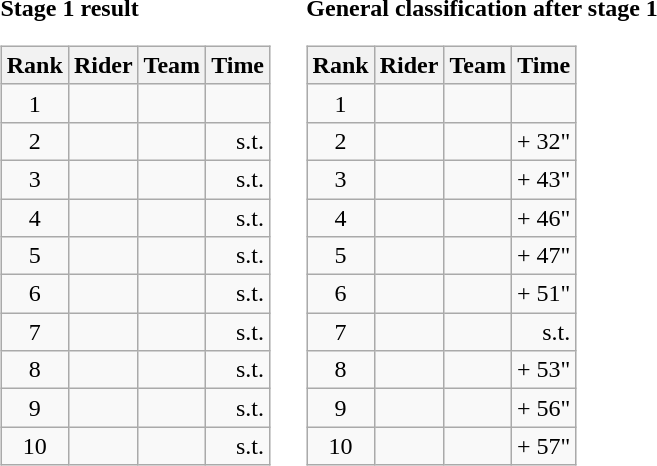<table>
<tr>
<td><strong>Stage 1 result</strong><br><table class="wikitable">
<tr>
<th scope="col">Rank</th>
<th scope="col">Rider</th>
<th scope="col">Team</th>
<th scope="col">Time</th>
</tr>
<tr>
<td style="text-align:center;">1</td>
<td></td>
<td></td>
<td style="text-align:right;"></td>
</tr>
<tr>
<td style="text-align:center;">2</td>
<td> </td>
<td></td>
<td style="text-align:right;">s.t.</td>
</tr>
<tr>
<td style="text-align:center;">3</td>
<td></td>
<td></td>
<td style="text-align:right;">s.t.</td>
</tr>
<tr>
<td style="text-align:center;">4</td>
<td></td>
<td></td>
<td style="text-align:right;">s.t.</td>
</tr>
<tr>
<td style="text-align:center;">5</td>
<td></td>
<td></td>
<td style="text-align:right;">s.t.</td>
</tr>
<tr>
<td style="text-align:center;">6</td>
<td></td>
<td></td>
<td style="text-align:right;">s.t.</td>
</tr>
<tr>
<td style="text-align:center;">7</td>
<td></td>
<td></td>
<td style="text-align:right;">s.t.</td>
</tr>
<tr>
<td style="text-align:center;">8</td>
<td></td>
<td></td>
<td style="text-align:right;">s.t.</td>
</tr>
<tr>
<td style="text-align:center;">9</td>
<td></td>
<td></td>
<td style="text-align:right;">s.t.</td>
</tr>
<tr>
<td style="text-align:center;">10</td>
<td></td>
<td></td>
<td style="text-align:right;">s.t.</td>
</tr>
</table>
</td>
<td></td>
<td><strong>General classification after stage 1</strong><br><table class="wikitable">
<tr>
<th scope="col">Rank</th>
<th scope="col">Rider</th>
<th scope="col">Team</th>
<th scope="col">Time</th>
</tr>
<tr>
<td style="text-align:center;">1</td>
<td> </td>
<td></td>
<td style="text-align:right;"></td>
</tr>
<tr>
<td style="text-align:center;">2</td>
<td></td>
<td></td>
<td style="text-align:right;">+ 32"</td>
</tr>
<tr>
<td style="text-align:center;">3</td>
<td></td>
<td></td>
<td style="text-align:right;">+ 43"</td>
</tr>
<tr>
<td style="text-align:center;">4</td>
<td></td>
<td></td>
<td style="text-align:right;">+ 46"</td>
</tr>
<tr>
<td style="text-align:center;">5</td>
<td></td>
<td></td>
<td style="text-align:right;">+ 47"</td>
</tr>
<tr>
<td style="text-align:center;">6</td>
<td></td>
<td></td>
<td style="text-align:right;">+ 51"</td>
</tr>
<tr>
<td style="text-align:center;">7</td>
<td></td>
<td></td>
<td style="text-align:right;">s.t.</td>
</tr>
<tr>
<td style="text-align:center;">8</td>
<td></td>
<td></td>
<td style="text-align:right;">+ 53"</td>
</tr>
<tr>
<td style="text-align:center;">9</td>
<td></td>
<td></td>
<td style="text-align:right;">+ 56"</td>
</tr>
<tr>
<td style="text-align:center;">10</td>
<td></td>
<td></td>
<td style="text-align:right;">+ 57"</td>
</tr>
</table>
</td>
</tr>
</table>
